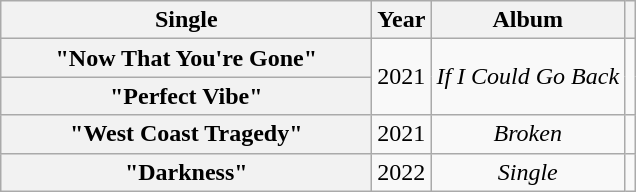<table class="wikitable plainrowheaders" style="text-align:center;">
<tr>
<th scope="col" style="width:15em;">Single</th>
<th scope="col">Year</th>
<th scope="col">Album</th>
<th scope="col"></th>
</tr>
<tr>
<th scope="row">"Now That You're Gone"</th>
<td rowspan="2">2021</td>
<td rowspan="2"><em>If I Could Go Back</em></td>
<td rowspan="2"></td>
</tr>
<tr>
<th scope="row">"Perfect Vibe"</th>
</tr>
<tr>
<th scope="row">"West Coast Tragedy"<br></th>
<td>2021</td>
<td><em>Broken</em></td>
<td></td>
</tr>
<tr>
<th scope="row">"Darkness"<br></th>
<td>2022</td>
<td><em>Single</em></td>
<td></td>
</tr>
</table>
